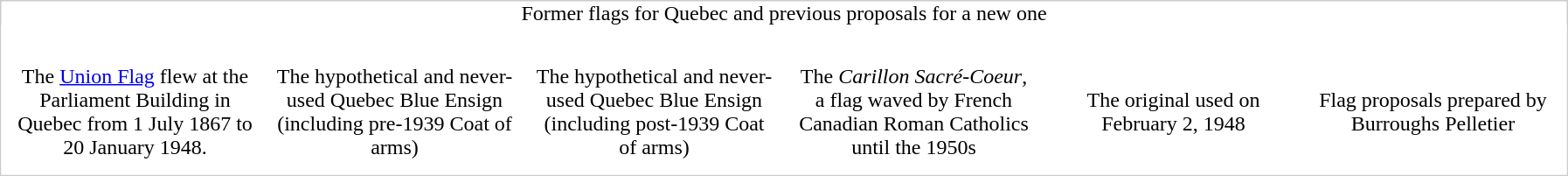<table cellpadding="0" cellspacing="0" style="margin:auto; border:1px solid #ccc; background:#fff;">
<tr>
<td align=center>Former flags for Quebec and previous proposals for a new one<br><table cellspacing=6 cellpadding=6 style="background:#fff;">
<tr>
<td style="width:180px; text-align:center;"></td>
<td style="width:180px; text-align:center;"></td>
<td style="width:180px; text-align:center;"></td>
<td style="width:180px; text-align:center;"></td>
<td style="width:180px; text-align:center;"></td>
<td style="width:180px; text-align:center;"></td>
</tr>
<tr>
<td align=center>The <a href='#'>Union Flag</a> flew at the Parliament Building in Quebec from 1 July 1867 to 20 January 1948.</td>
<td align=center>The hypothetical and never-used Quebec Blue Ensign (including pre-1939 Coat of arms)</td>
<td align=center>The hypothetical and never-used Quebec Blue Ensign (including post-1939 Coat of arms)</td>
<td align=center>The <em>Carillon Sacré-Coeur</em>, a flag waved by French Canadian Roman Catholics until the 1950s</td>
<td align="center">The original   used on February 2, 1948</td>
<td align="center">Flag proposals prepared by Burroughs Pelletier</td>
</tr>
</table>
</td>
</tr>
</table>
